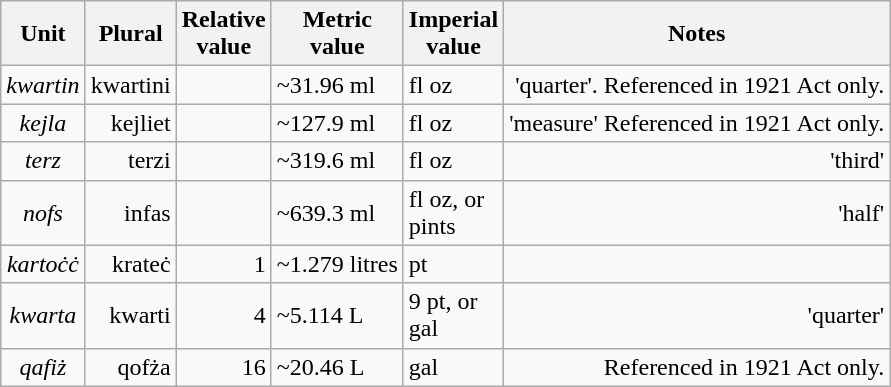<table class="wikitable">
<tr>
<th>Unit</th>
<th>Plural</th>
<th>Relative<br>value</th>
<th>Metric<br>value</th>
<th>Imperial<br>value</th>
<th>Notes</th>
</tr>
<tr>
<td align=center><em>kwartin</em></td>
<td align=right>kwartini</td>
<td align=right></td>
<td align=left>~31.96 ml</td>
<td align=left> fl oz</td>
<td align=right>'quarter'. Referenced in 1921 Act only.</td>
</tr>
<tr>
<td align=center><em>kejla</em></td>
<td align=right>kejliet</td>
<td align=right></td>
<td align=left>~127.9 ml</td>
<td align=left> fl oz</td>
<td align=right>'measure' Referenced in 1921 Act only.</td>
</tr>
<tr>
<td align=center><em>terz</em></td>
<td align=right>terzi</td>
<td align=right></td>
<td align=left>~319.6 ml</td>
<td align=left> fl oz</td>
<td align=right>'third'</td>
</tr>
<tr>
<td align=center><em>nofs</em></td>
<td align=right>infas</td>
<td align=right></td>
<td align=left>~639.3 ml</td>
<td align=left> fl oz, or<br> pints</td>
<td align=right>'half'</td>
</tr>
<tr>
<td align=center><em> kartoċċ</em></td>
<td align=right>krateċ</td>
<td align=right>1</td>
<td align=left>~1.279 litres</td>
<td align=left> pt</td>
<td align=right></td>
</tr>
<tr>
<td align=center><em>kwarta</em></td>
<td align=right>kwarti</td>
<td align=right>4</td>
<td align=left>~5.114 L</td>
<td align=left>9 pt, or<br> gal</td>
<td align=right>'quarter'</td>
</tr>
<tr>
<td align=center><em>qafiż</em></td>
<td align=right>qofża</td>
<td align=right>16</td>
<td align=left>~20.46 L</td>
<td align=left> gal</td>
<td align=right>Referenced in 1921 Act only.</td>
</tr>
</table>
